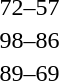<table style="text-align:center">
<tr>
<th width=200></th>
<th width=100></th>
<th width=200></th>
</tr>
<tr>
<td align=right><strong></strong></td>
<td align=center>72–57</td>
<td align=left></td>
</tr>
<tr>
<td align=right><strong></strong></td>
<td align=center>98–86</td>
<td align=left></td>
</tr>
<tr>
<td align=right><strong></strong></td>
<td align=center>89–69</td>
<td align=left></td>
</tr>
</table>
